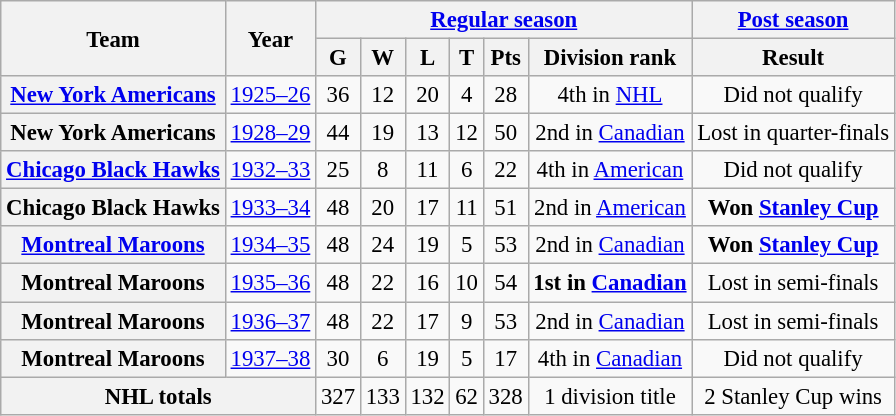<table class="wikitable" style="font-size: 95%; text-align:center;">
<tr>
<th rowspan="2">Team</th>
<th rowspan="2">Year</th>
<th colspan="6"><a href='#'>Regular season</a></th>
<th colspan="1"><a href='#'>Post season</a></th>
</tr>
<tr>
<th>G</th>
<th>W</th>
<th>L</th>
<th>T</th>
<th>Pts</th>
<th>Division rank</th>
<th>Result</th>
</tr>
<tr>
<th><a href='#'>New York Americans</a></th>
<td><a href='#'>1925–26</a></td>
<td>36</td>
<td>12</td>
<td>20</td>
<td>4</td>
<td>28</td>
<td>4th in <a href='#'>NHL</a></td>
<td>Did not qualify</td>
</tr>
<tr>
<th>New York Americans</th>
<td><a href='#'>1928–29</a></td>
<td>44</td>
<td>19</td>
<td>13</td>
<td>12</td>
<td>50</td>
<td>2nd in <a href='#'>Canadian</a></td>
<td>Lost in quarter-finals</td>
</tr>
<tr>
<th><a href='#'>Chicago Black Hawks</a></th>
<td><a href='#'>1932–33</a></td>
<td>25</td>
<td>8</td>
<td>11</td>
<td>6</td>
<td>22</td>
<td>4th in <a href='#'>American</a></td>
<td>Did not qualify</td>
</tr>
<tr>
<th>Chicago Black Hawks</th>
<td><a href='#'>1933–34</a></td>
<td>48</td>
<td>20</td>
<td>17</td>
<td>11</td>
<td>51</td>
<td>2nd in <a href='#'>American</a></td>
<td><strong>Won <a href='#'>Stanley Cup</a></strong></td>
</tr>
<tr>
<th><a href='#'>Montreal Maroons</a></th>
<td><a href='#'>1934–35</a></td>
<td>48</td>
<td>24</td>
<td>19</td>
<td>5</td>
<td>53</td>
<td>2nd in <a href='#'>Canadian</a></td>
<td><strong>Won <a href='#'>Stanley Cup</a></strong></td>
</tr>
<tr>
<th>Montreal Maroons</th>
<td><a href='#'>1935–36</a></td>
<td>48</td>
<td>22</td>
<td>16</td>
<td>10</td>
<td>54</td>
<td><strong>1st in <a href='#'>Canadian</a></strong></td>
<td>Lost in semi-finals</td>
</tr>
<tr>
<th>Montreal Maroons</th>
<td><a href='#'>1936–37</a></td>
<td>48</td>
<td>22</td>
<td>17</td>
<td>9</td>
<td>53</td>
<td>2nd in <a href='#'>Canadian</a></td>
<td>Lost in semi-finals</td>
</tr>
<tr>
<th>Montreal Maroons</th>
<td><a href='#'>1937–38</a></td>
<td>30</td>
<td>6</td>
<td>19</td>
<td>5</td>
<td>17</td>
<td>4th in <a href='#'>Canadian</a></td>
<td>Did not qualify</td>
</tr>
<tr>
<th colspan="2">NHL totals</th>
<td>327</td>
<td>133</td>
<td>132</td>
<td>62</td>
<td>328</td>
<td>1 division title</td>
<td>2 Stanley Cup wins</td>
</tr>
</table>
